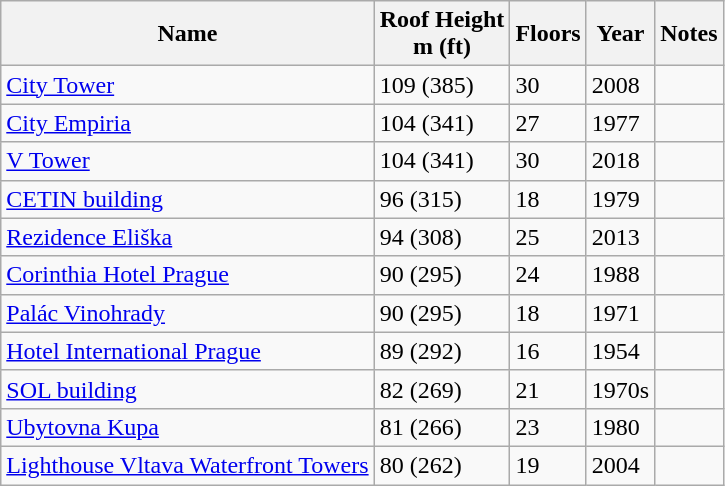<table class="wikitable sortable">
<tr>
<th>Name</th>
<th>Roof Height<br>m (ft)</th>
<th>Floors</th>
<th>Year</th>
<th>Notes</th>
</tr>
<tr>
<td><a href='#'>City Tower</a></td>
<td>109 (385)</td>
<td>30</td>
<td>2008</td>
<td></td>
</tr>
<tr>
<td><a href='#'>City Empiria</a></td>
<td>104 (341)</td>
<td>27</td>
<td>1977</td>
<td></td>
</tr>
<tr>
<td><a href='#'>V Tower</a></td>
<td>104 (341)</td>
<td>30</td>
<td>2018</td>
<td></td>
</tr>
<tr>
<td><a href='#'>CETIN building</a></td>
<td>96 (315)</td>
<td>18</td>
<td>1979</td>
<td></td>
</tr>
<tr>
<td><a href='#'>Rezidence Eliška</a></td>
<td>94 (308)</td>
<td>25</td>
<td>2013</td>
<td></td>
</tr>
<tr>
<td><a href='#'>Corinthia Hotel Prague</a></td>
<td>90 (295)</td>
<td>24</td>
<td>1988</td>
<td></td>
</tr>
<tr>
<td><a href='#'>Palác Vinohrady</a></td>
<td>90 (295)</td>
<td>18</td>
<td>1971</td>
<td></td>
</tr>
<tr>
<td><a href='#'>Hotel International Prague</a></td>
<td>89 (292)</td>
<td>16</td>
<td>1954</td>
<td></td>
</tr>
<tr>
<td><a href='#'>SOL building</a></td>
<td>82 (269)</td>
<td>21</td>
<td>1970s</td>
<td></td>
</tr>
<tr>
<td><a href='#'>Ubytovna Kupa</a></td>
<td>81 (266)</td>
<td>23</td>
<td>1980</td>
<td></td>
</tr>
<tr>
<td><a href='#'>Lighthouse Vltava Waterfront Towers</a></td>
<td>80 (262)</td>
<td>19</td>
<td>2004</td>
<td></td>
</tr>
</table>
